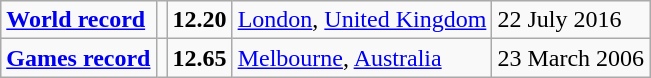<table class="wikitable">
<tr>
<td><a href='#'><strong>World record</strong></a></td>
<td></td>
<td><strong>12.20</strong></td>
<td><a href='#'>London</a>, <a href='#'>United Kingdom</a></td>
<td>22 July 2016</td>
</tr>
<tr>
<td><a href='#'><strong>Games record</strong></a></td>
<td></td>
<td><strong>12.65</strong></td>
<td><a href='#'>Melbourne</a>, <a href='#'>Australia</a></td>
<td>23 March 2006</td>
</tr>
</table>
